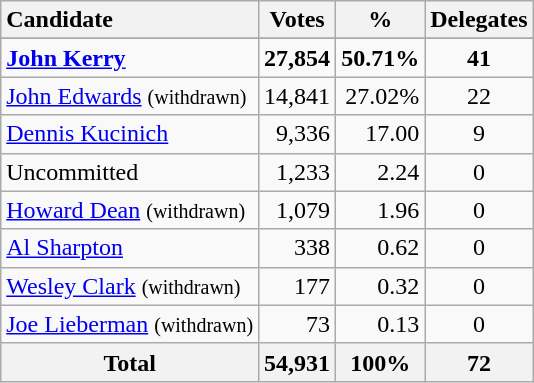<table class="wikitable sortable plainrowheaders" style="text-align:right;">
<tr>
<th style="text-align:left;">Candidate</th>
<th>Votes</th>
<th>%</th>
<th>Delegates</th>
</tr>
<tr>
</tr>
<tr>
<td style="text-align:left;"><strong><a href='#'>John Kerry</a></strong></td>
<td><strong>27,854</strong></td>
<td><strong>50.71%</strong></td>
<td style="text-align:center;"><strong>41</strong></td>
</tr>
<tr>
<td style="text-align:left;"><a href='#'>John Edwards</a> <small>(withdrawn)</small></td>
<td>14,841</td>
<td>27.02%</td>
<td style="text-align:center;">22</td>
</tr>
<tr>
<td style="text-align:left;"><a href='#'>Dennis Kucinich</a></td>
<td>9,336</td>
<td>17.00</td>
<td style="text-align:center;">9</td>
</tr>
<tr>
<td style="text-align:left;">Uncommitted</td>
<td>1,233</td>
<td>2.24</td>
<td style="text-align:center;">0</td>
</tr>
<tr>
<td style="text-align:left;"><a href='#'>Howard Dean</a> <small>(withdrawn)</small></td>
<td>1,079</td>
<td>1.96</td>
<td style="text-align:center;">0</td>
</tr>
<tr>
<td style="text-align:left;"><a href='#'>Al Sharpton</a></td>
<td>338</td>
<td>0.62</td>
<td style="text-align:center;">0</td>
</tr>
<tr>
<td style="text-align:left;"><a href='#'>Wesley Clark</a> <small>(withdrawn)</small></td>
<td>177</td>
<td>0.32</td>
<td style="text-align:center;">0</td>
</tr>
<tr>
<td style="text-align:left;"><a href='#'>Joe Lieberman</a> <small>(withdrawn)</small></td>
<td>73</td>
<td>0.13</td>
<td style="text-align:center;">0</td>
</tr>
<tr class="sortbottom">
<th>Total</th>
<th>54,931</th>
<th>100%</th>
<th>72</th>
</tr>
</table>
